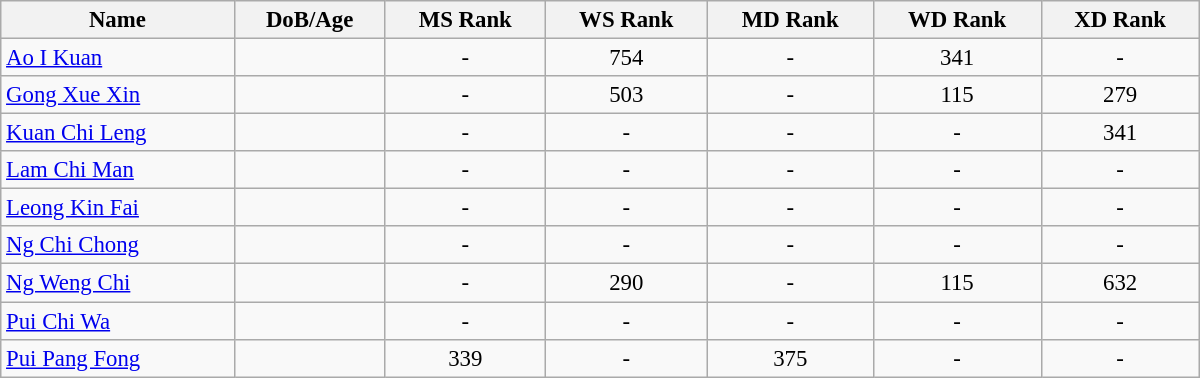<table class="wikitable"  style="width:800px; font-size:95%; text-align:center">
<tr>
<th align="left">Name</th>
<th align="left">DoB/Age</th>
<th align="left">MS Rank</th>
<th align="left">WS Rank</th>
<th align="left">MD Rank</th>
<th align="left">WD Rank</th>
<th align="left">XD Rank</th>
</tr>
<tr>
<td align="left"><a href='#'>Ao I Kuan</a></td>
<td align="left"></td>
<td>-</td>
<td>754</td>
<td>-</td>
<td>341</td>
<td>-</td>
</tr>
<tr>
<td align="left"><a href='#'>Gong Xue Xin</a></td>
<td align="left"></td>
<td>-</td>
<td>503</td>
<td>-</td>
<td>115</td>
<td>279</td>
</tr>
<tr>
<td align="left"><a href='#'>Kuan Chi Leng</a></td>
<td align="left"></td>
<td>-</td>
<td>-</td>
<td>-</td>
<td>-</td>
<td>341</td>
</tr>
<tr>
<td align="left"><a href='#'>Lam Chi Man</a></td>
<td align="left"></td>
<td>-</td>
<td>-</td>
<td>-</td>
<td>-</td>
<td>-</td>
</tr>
<tr>
<td align="left"><a href='#'>Leong Kin Fai</a></td>
<td align="left"></td>
<td>-</td>
<td>-</td>
<td>-</td>
<td>-</td>
<td>-</td>
</tr>
<tr>
<td align="left"><a href='#'>Ng Chi Chong</a></td>
<td align="left"></td>
<td>-</td>
<td>-</td>
<td>-</td>
<td>-</td>
<td>-</td>
</tr>
<tr>
<td align="left"><a href='#'>Ng Weng Chi</a></td>
<td align="left"></td>
<td>-</td>
<td>290</td>
<td>-</td>
<td>115</td>
<td>632</td>
</tr>
<tr>
<td align="left"><a href='#'>Pui Chi Wa</a></td>
<td align="left"></td>
<td>-</td>
<td>-</td>
<td>-</td>
<td>-</td>
<td>-</td>
</tr>
<tr>
<td align="left"><a href='#'>Pui Pang Fong</a></td>
<td align="left"></td>
<td>339</td>
<td>-</td>
<td>375</td>
<td>-</td>
<td>-</td>
</tr>
</table>
